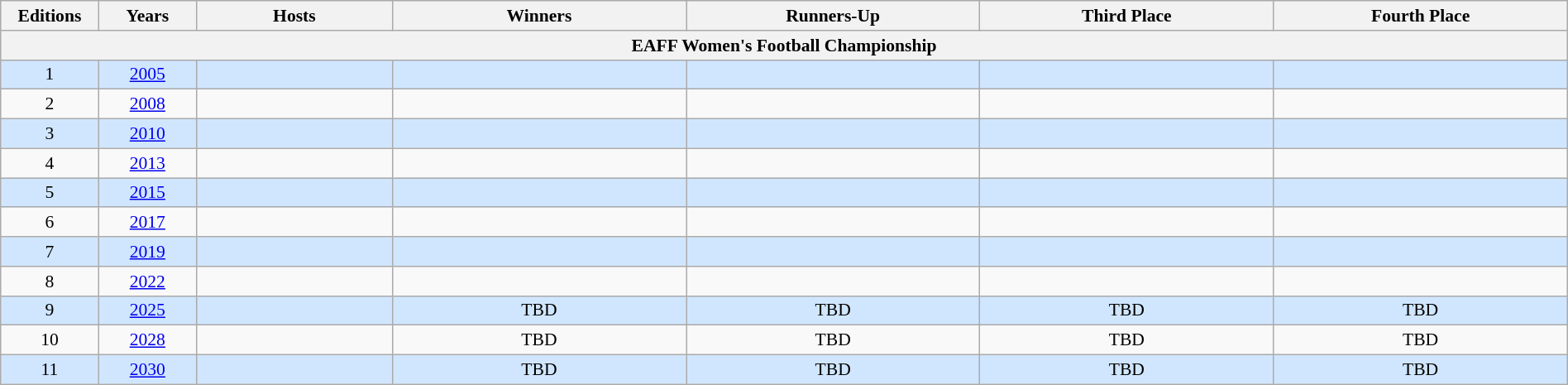<table class="wikitable sortable" style="font-size: 90%; text-align: center; width: 100%;">
<tr>
<th style="width:5%;">Editions</th>
<th style="width:5%;">Years</th>
<th style="width:10%;">Hosts</th>
<th style="width:15%;">Winners</th>
<th style="width:15%;">Runners-Up</th>
<th style="width:15%;">Third Place</th>
<th style="width:15%;">Fourth Place</th>
</tr>
<tr>
<th colspan="7">EAFF Women's Football Championship</th>
</tr>
<tr style=background:#D0E6FF>
<td>1</td>
<td><a href='#'>2005</a></td>
<td></td>
<td><strong></strong></td>
<td></td>
<td></td>
<td></td>
</tr>
<tr>
<td>2</td>
<td><a href='#'>2008</a></td>
<td></td>
<td><strong></strong></td>
<td></td>
<td></td>
<td></td>
</tr>
<tr style=background:#D0E6FF>
<td>3</td>
<td><a href='#'>2010</a></td>
<td></td>
<td><strong></strong></td>
<td></td>
<td></td>
<td></td>
</tr>
<tr>
<td>4</td>
<td><a href='#'>2013</a></td>
<td></td>
<td><strong></strong></td>
<td></td>
<td></td>
<td></td>
</tr>
<tr style=background:#D0E6FF>
<td>5</td>
<td><a href='#'>2015</a></td>
<td></td>
<td><strong></strong></td>
<td></td>
<td></td>
<td></td>
</tr>
<tr>
<td>6</td>
<td><a href='#'>2017</a></td>
<td></td>
<td><strong></strong></td>
<td></td>
<td></td>
<td></td>
</tr>
<tr style=background:#D0E6FF>
<td>7</td>
<td><a href='#'>2019</a></td>
<td></td>
<td><strong></strong></td>
<td></td>
<td></td>
<td></td>
</tr>
<tr>
<td>8</td>
<td><a href='#'>2022</a></td>
<td></td>
<td><strong></strong></td>
<td></td>
<td></td>
<td></td>
</tr>
<tr style=background:#D0E6FF>
<td>9</td>
<td><a href='#'>2025</a></td>
<td></td>
<td>TBD</td>
<td>TBD</td>
<td>TBD</td>
<td>TBD</td>
</tr>
<tr>
<td>10</td>
<td><a href='#'>2028</a></td>
<td></td>
<td>TBD</td>
<td>TBD</td>
<td>TBD</td>
<td>TBD</td>
</tr>
<tr style=background:#D0E6FF>
<td>11</td>
<td><a href='#'>2030</a></td>
<td></td>
<td>TBD</td>
<td>TBD</td>
<td>TBD</td>
<td>TBD</td>
</tr>
</table>
